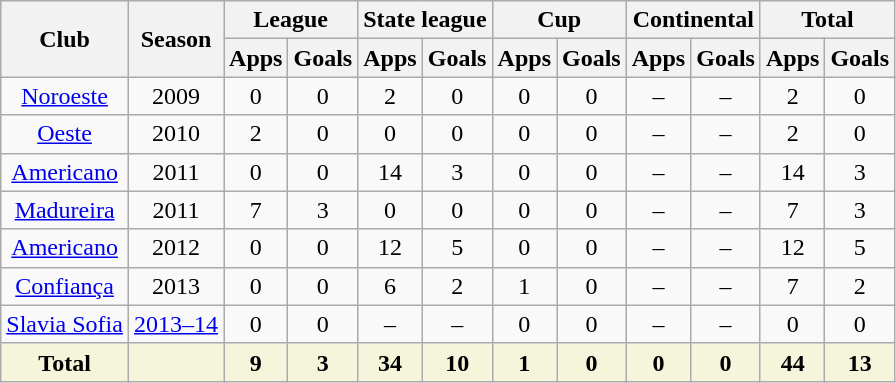<table class="wikitable" style="text-align: center;">
<tr>
<th rowspan="2">Club</th>
<th rowspan="2">Season</th>
<th colspan="2">League</th>
<th colspan="2">State league</th>
<th colspan="2">Cup</th>
<th colspan="2">Continental</th>
<th colspan="2">Total</th>
</tr>
<tr>
<th>Apps</th>
<th>Goals</th>
<th>Apps</th>
<th>Goals</th>
<th>Apps</th>
<th>Goals</th>
<th>Apps</th>
<th>Goals</th>
<th>Apps</th>
<th>Goals</th>
</tr>
<tr>
<td rowspan="1"><a href='#'>Noroeste</a></td>
<td>2009</td>
<td>0</td>
<td>0</td>
<td>2</td>
<td>0</td>
<td>0</td>
<td>0</td>
<td>–</td>
<td>–</td>
<td>2</td>
<td>0</td>
</tr>
<tr>
<td rowspan="1"><a href='#'>Oeste</a></td>
<td>2010</td>
<td>2</td>
<td>0</td>
<td>0</td>
<td>0</td>
<td>0</td>
<td>0</td>
<td>–</td>
<td>–</td>
<td>2</td>
<td>0</td>
</tr>
<tr>
<td rowspan="1"><a href='#'>Americano</a></td>
<td>2011</td>
<td>0</td>
<td>0</td>
<td>14</td>
<td>3</td>
<td>0</td>
<td>0</td>
<td>–</td>
<td>–</td>
<td>14</td>
<td>3</td>
</tr>
<tr>
<td rowspan="1"><a href='#'>Madureira</a></td>
<td>2011</td>
<td>7</td>
<td>3</td>
<td>0</td>
<td>0</td>
<td>0</td>
<td>0</td>
<td>–</td>
<td>–</td>
<td>7</td>
<td>3</td>
</tr>
<tr>
<td rowspan="1"><a href='#'>Americano</a></td>
<td>2012</td>
<td>0</td>
<td>0</td>
<td>12</td>
<td>5</td>
<td>0</td>
<td>0</td>
<td>–</td>
<td>–</td>
<td>12</td>
<td>5</td>
</tr>
<tr>
<td rowspan="1"><a href='#'>Confiança</a></td>
<td>2013</td>
<td>0</td>
<td>0</td>
<td>6</td>
<td>2</td>
<td>1</td>
<td>0</td>
<td>–</td>
<td>–</td>
<td>7</td>
<td>2</td>
</tr>
<tr>
<td rowspan="1"><a href='#'>Slavia Sofia</a></td>
<td><a href='#'>2013–14</a></td>
<td>0</td>
<td>0</td>
<td>–</td>
<td>–</td>
<td>0</td>
<td>0</td>
<td>–</td>
<td>–</td>
<td>0</td>
<td>0</td>
</tr>
<tr>
<th style="text-align:center; background:beige;">Total</th>
<th style="text-align:center; background:beige;"></th>
<th style="text-align:center; background:beige;">9</th>
<th style="text-align:center; background:beige;">3</th>
<th style="text-align:center; background:beige;">34</th>
<th style="text-align:center; background:beige;">10</th>
<th style="text-align:center; background:beige;">1</th>
<th style="text-align:center; background:beige;">0</th>
<th style="text-align:center; background:beige;">0</th>
<th style="text-align:center; background:beige;">0</th>
<th style="text-align:center; background:beige;">44</th>
<th style="text-align:center; background:beige;">13</th>
</tr>
</table>
